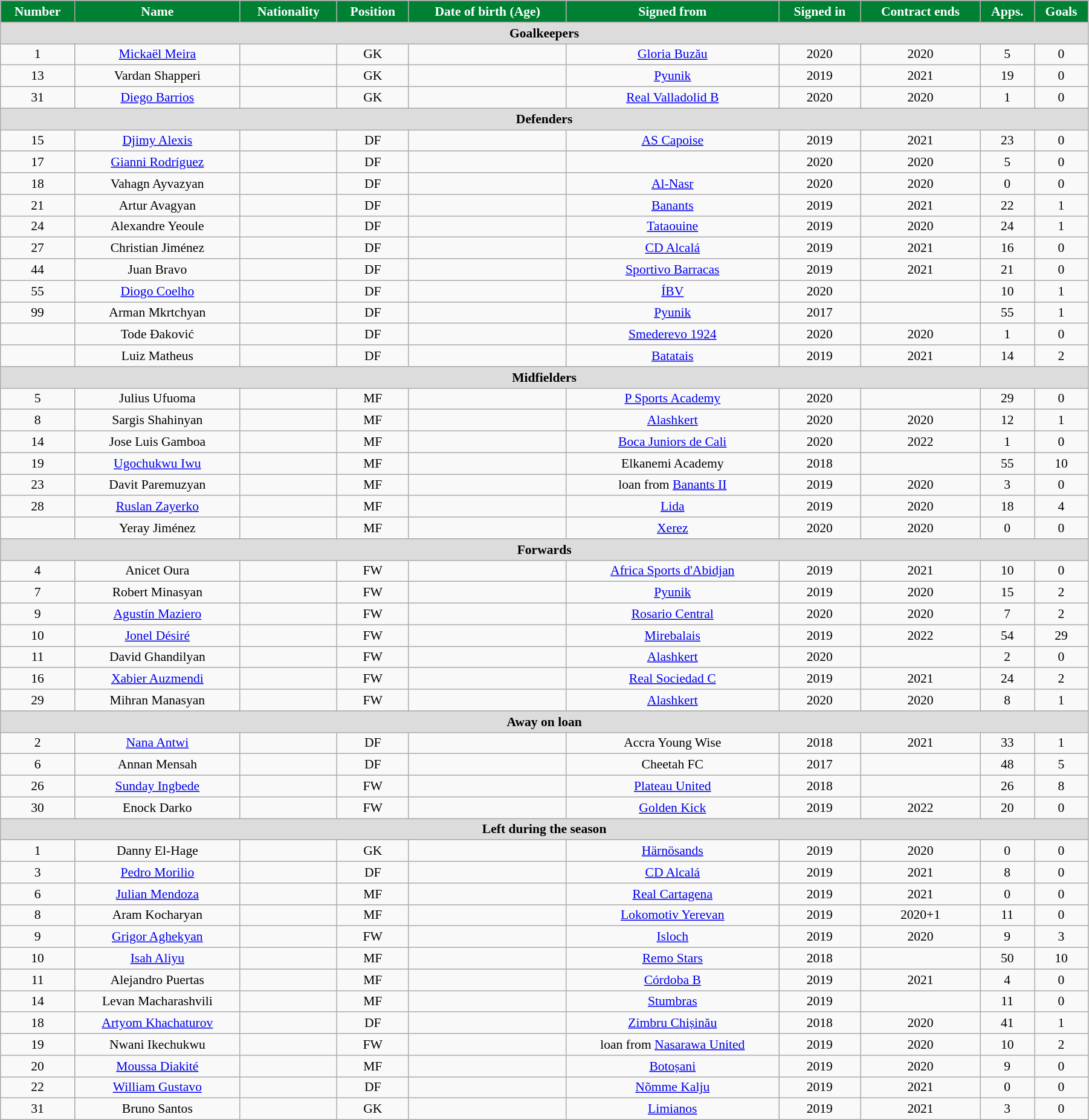<table class="wikitable"  style="text-align:center; font-size:90%; width:95%;">
<tr>
<th style="background:#008033; color:white; text-align:center;">Number</th>
<th style="background:#008033; color:white; text-align:center;">Name</th>
<th style="background:#008033; color:white; text-align:center;">Nationality</th>
<th style="background:#008033; color:white; text-align:center;">Position</th>
<th style="background:#008033; color:white; text-align:center;">Date of birth (Age)</th>
<th style="background:#008033; color:white; text-align:center;">Signed from</th>
<th style="background:#008033; color:white; text-align:center;">Signed in</th>
<th style="background:#008033; color:white; text-align:center;">Contract ends</th>
<th style="background:#008033; color:white; text-align:center;">Apps.</th>
<th style="background:#008033; color:white; text-align:center;">Goals</th>
</tr>
<tr>
<th colspan="11"  style="background:#dcdcdc; text-align:center;">Goalkeepers</th>
</tr>
<tr>
<td>1</td>
<td><a href='#'>Mickaël Meira</a></td>
<td></td>
<td>GK</td>
<td></td>
<td><a href='#'>Gloria Buzău</a></td>
<td>2020</td>
<td>2020</td>
<td>5</td>
<td>0</td>
</tr>
<tr>
<td>13</td>
<td>Vardan Shapperi</td>
<td></td>
<td>GK</td>
<td></td>
<td><a href='#'>Pyunik</a></td>
<td>2019</td>
<td>2021</td>
<td>19</td>
<td>0</td>
</tr>
<tr>
<td>31</td>
<td><a href='#'>Diego Barrios</a></td>
<td></td>
<td>GK</td>
<td></td>
<td><a href='#'>Real Valladolid B</a></td>
<td>2020</td>
<td>2020</td>
<td>1</td>
<td>0</td>
</tr>
<tr>
<th colspan="11"  style="background:#dcdcdc; text-align:center;">Defenders</th>
</tr>
<tr>
<td>15</td>
<td><a href='#'>Djimy Alexis</a></td>
<td></td>
<td>DF</td>
<td></td>
<td><a href='#'>AS Capoise</a></td>
<td>2019</td>
<td>2021</td>
<td>23</td>
<td>0</td>
</tr>
<tr>
<td>17</td>
<td><a href='#'>Gianni Rodríguez</a></td>
<td></td>
<td>DF</td>
<td></td>
<td></td>
<td>2020</td>
<td>2020</td>
<td>5</td>
<td>0</td>
</tr>
<tr>
<td>18</td>
<td>Vahagn Ayvazyan</td>
<td></td>
<td>DF</td>
<td></td>
<td><a href='#'>Al-Nasr</a></td>
<td>2020</td>
<td>2020</td>
<td>0</td>
<td>0</td>
</tr>
<tr>
<td>21</td>
<td>Artur Avagyan</td>
<td></td>
<td>DF</td>
<td></td>
<td><a href='#'>Banants</a></td>
<td>2019</td>
<td>2021</td>
<td>22</td>
<td>1</td>
</tr>
<tr>
<td>24</td>
<td>Alexandre Yeoule</td>
<td></td>
<td>DF</td>
<td></td>
<td><a href='#'>Tataouine</a></td>
<td>2019</td>
<td>2020</td>
<td>24</td>
<td>1</td>
</tr>
<tr>
<td>27</td>
<td>Christian Jiménez</td>
<td></td>
<td>DF</td>
<td></td>
<td><a href='#'>CD Alcalá</a></td>
<td>2019</td>
<td>2021</td>
<td>16</td>
<td>0</td>
</tr>
<tr>
<td>44</td>
<td>Juan Bravo</td>
<td></td>
<td>DF</td>
<td></td>
<td><a href='#'>Sportivo Barracas</a></td>
<td>2019</td>
<td>2021</td>
<td>21</td>
<td>0</td>
</tr>
<tr>
<td>55</td>
<td><a href='#'>Diogo Coelho</a></td>
<td></td>
<td>DF</td>
<td></td>
<td><a href='#'>ÍBV</a></td>
<td>2020</td>
<td></td>
<td>10</td>
<td>1</td>
</tr>
<tr>
<td>99</td>
<td>Arman Mkrtchyan</td>
<td></td>
<td>DF</td>
<td></td>
<td><a href='#'>Pyunik</a></td>
<td>2017</td>
<td></td>
<td>55</td>
<td>1</td>
</tr>
<tr>
<td></td>
<td>Tode Đaković</td>
<td></td>
<td>DF</td>
<td></td>
<td><a href='#'>Smederevo 1924</a></td>
<td>2020</td>
<td>2020</td>
<td>1</td>
<td>0</td>
</tr>
<tr>
<td></td>
<td>Luiz Matheus</td>
<td></td>
<td>DF</td>
<td></td>
<td><a href='#'>Batatais</a></td>
<td>2019</td>
<td>2021</td>
<td>14</td>
<td>2</td>
</tr>
<tr>
<th colspan="11"  style="background:#dcdcdc; text-align:center;">Midfielders</th>
</tr>
<tr>
<td>5</td>
<td>Julius Ufuoma</td>
<td></td>
<td>MF</td>
<td></td>
<td><a href='#'>P Sports Academy</a></td>
<td>2020</td>
<td></td>
<td>29</td>
<td>0</td>
</tr>
<tr>
<td>8</td>
<td>Sargis Shahinyan</td>
<td></td>
<td>MF</td>
<td></td>
<td><a href='#'>Alashkert</a></td>
<td>2020</td>
<td>2020</td>
<td>12</td>
<td>1</td>
</tr>
<tr>
<td>14</td>
<td>Jose Luis Gamboa</td>
<td></td>
<td>MF</td>
<td></td>
<td><a href='#'>Boca Juniors de Cali</a></td>
<td>2020</td>
<td>2022</td>
<td>1</td>
<td>0</td>
</tr>
<tr>
<td>19</td>
<td><a href='#'>Ugochukwu Iwu</a></td>
<td></td>
<td>MF</td>
<td></td>
<td>Elkanemi Academy</td>
<td>2018</td>
<td></td>
<td>55</td>
<td>10</td>
</tr>
<tr>
<td>23</td>
<td>Davit Paremuzyan</td>
<td></td>
<td>MF</td>
<td></td>
<td>loan from <a href='#'>Banants II</a></td>
<td>2019</td>
<td>2020</td>
<td>3</td>
<td>0</td>
</tr>
<tr>
<td>28</td>
<td><a href='#'>Ruslan Zayerko</a></td>
<td></td>
<td>MF</td>
<td></td>
<td><a href='#'>Lida</a></td>
<td>2019</td>
<td>2020</td>
<td>18</td>
<td>4</td>
</tr>
<tr>
<td></td>
<td>Yeray Jiménez</td>
<td></td>
<td>MF</td>
<td></td>
<td><a href='#'>Xerez</a></td>
<td>2020</td>
<td>2020</td>
<td>0</td>
<td>0</td>
</tr>
<tr>
<th colspan="11"  style="background:#dcdcdc; text-align:center;">Forwards</th>
</tr>
<tr>
<td>4</td>
<td>Anicet Oura</td>
<td></td>
<td>FW</td>
<td></td>
<td><a href='#'>Africa Sports d'Abidjan</a></td>
<td>2019</td>
<td>2021</td>
<td>10</td>
<td>0</td>
</tr>
<tr>
<td>7</td>
<td>Robert Minasyan</td>
<td></td>
<td>FW</td>
<td></td>
<td><a href='#'>Pyunik</a></td>
<td>2019</td>
<td>2020</td>
<td>15</td>
<td>2</td>
</tr>
<tr>
<td>9</td>
<td><a href='#'>Agustín Maziero</a></td>
<td></td>
<td>FW</td>
<td></td>
<td><a href='#'>Rosario Central</a></td>
<td>2020</td>
<td>2020</td>
<td>7</td>
<td>2</td>
</tr>
<tr>
<td>10</td>
<td><a href='#'>Jonel Désiré</a></td>
<td></td>
<td>FW</td>
<td></td>
<td><a href='#'>Mirebalais</a></td>
<td>2019</td>
<td>2022</td>
<td>54</td>
<td>29</td>
</tr>
<tr>
<td>11</td>
<td>David Ghandilyan</td>
<td></td>
<td>FW</td>
<td></td>
<td><a href='#'>Alashkert</a></td>
<td>2020</td>
<td></td>
<td>2</td>
<td>0</td>
</tr>
<tr>
<td>16</td>
<td><a href='#'>Xabier Auzmendi</a></td>
<td></td>
<td>FW</td>
<td></td>
<td><a href='#'>Real Sociedad C</a></td>
<td>2019</td>
<td>2021</td>
<td>24</td>
<td>2</td>
</tr>
<tr>
<td>29</td>
<td>Mihran Manasyan</td>
<td></td>
<td>FW</td>
<td></td>
<td><a href='#'>Alashkert</a></td>
<td>2020</td>
<td>2020</td>
<td>8</td>
<td>1</td>
</tr>
<tr>
<th colspan="11"  style="background:#dcdcdc; text-align:center;">Away on loan</th>
</tr>
<tr>
<td>2</td>
<td><a href='#'>Nana Antwi</a></td>
<td></td>
<td>DF</td>
<td></td>
<td>Accra Young Wise</td>
<td>2018</td>
<td>2021</td>
<td>33</td>
<td>1</td>
</tr>
<tr>
<td>6</td>
<td>Annan Mensah</td>
<td></td>
<td>DF</td>
<td></td>
<td>Cheetah FC</td>
<td>2017</td>
<td></td>
<td>48</td>
<td>5</td>
</tr>
<tr>
<td>26</td>
<td><a href='#'>Sunday Ingbede</a></td>
<td></td>
<td>FW</td>
<td></td>
<td><a href='#'>Plateau United</a></td>
<td>2018</td>
<td></td>
<td>26</td>
<td>8</td>
</tr>
<tr>
<td>30</td>
<td>Enock Darko</td>
<td></td>
<td>FW</td>
<td></td>
<td><a href='#'>Golden Kick</a></td>
<td>2019</td>
<td>2022</td>
<td>20</td>
<td>0</td>
</tr>
<tr>
<th colspan="11"  style="background:#dcdcdc; text-align:center;">Left during the season</th>
</tr>
<tr>
<td>1</td>
<td>Danny El-Hage</td>
<td></td>
<td>GK</td>
<td></td>
<td><a href='#'>Härnösands</a></td>
<td>2019</td>
<td>2020</td>
<td>0</td>
<td>0</td>
</tr>
<tr>
<td>3</td>
<td><a href='#'>Pedro Morilio</a></td>
<td></td>
<td>DF</td>
<td></td>
<td><a href='#'>CD Alcalá</a></td>
<td>2019</td>
<td>2021</td>
<td>8</td>
<td>0</td>
</tr>
<tr>
<td>6</td>
<td><a href='#'>Julian Mendoza</a></td>
<td></td>
<td>MF</td>
<td></td>
<td><a href='#'>Real Cartagena</a></td>
<td>2019</td>
<td>2021</td>
<td>0</td>
<td>0</td>
</tr>
<tr>
<td>8</td>
<td>Aram Kocharyan</td>
<td></td>
<td>MF</td>
<td></td>
<td><a href='#'>Lokomotiv Yerevan</a></td>
<td>2019</td>
<td>2020+1</td>
<td>11</td>
<td>0</td>
</tr>
<tr>
<td>9</td>
<td><a href='#'>Grigor Aghekyan</a></td>
<td></td>
<td>FW</td>
<td></td>
<td><a href='#'>Isloch</a></td>
<td>2019</td>
<td>2020</td>
<td>9</td>
<td>3</td>
</tr>
<tr>
<td>10</td>
<td><a href='#'>Isah Aliyu</a></td>
<td></td>
<td>MF</td>
<td></td>
<td><a href='#'>Remo Stars</a></td>
<td>2018</td>
<td></td>
<td>50</td>
<td>10</td>
</tr>
<tr>
<td>11</td>
<td>Alejandro Puertas</td>
<td></td>
<td>MF</td>
<td></td>
<td><a href='#'>Córdoba B</a></td>
<td>2019</td>
<td>2021</td>
<td>4</td>
<td>0</td>
</tr>
<tr>
<td>14</td>
<td>Levan Macharashvili</td>
<td></td>
<td>MF</td>
<td></td>
<td><a href='#'>Stumbras</a></td>
<td>2019</td>
<td></td>
<td>11</td>
<td>0</td>
</tr>
<tr>
<td>18</td>
<td><a href='#'>Artyom Khachaturov</a></td>
<td></td>
<td>DF</td>
<td></td>
<td><a href='#'>Zimbru Chișinău</a></td>
<td>2018</td>
<td>2020</td>
<td>41</td>
<td>1</td>
</tr>
<tr>
<td>19</td>
<td>Nwani Ikechukwu</td>
<td></td>
<td>FW</td>
<td></td>
<td>loan from <a href='#'>Nasarawa United</a></td>
<td>2019</td>
<td>2020</td>
<td>10</td>
<td>2</td>
</tr>
<tr>
<td>20</td>
<td><a href='#'>Moussa Diakité</a></td>
<td></td>
<td>MF</td>
<td></td>
<td><a href='#'>Botoșani</a></td>
<td>2019</td>
<td>2020</td>
<td>9</td>
<td>0</td>
</tr>
<tr>
<td>22</td>
<td><a href='#'>William Gustavo</a></td>
<td></td>
<td>DF</td>
<td></td>
<td><a href='#'>Nõmme Kalju</a></td>
<td>2019</td>
<td>2021</td>
<td>0</td>
<td>0</td>
</tr>
<tr>
<td>31</td>
<td>Bruno Santos</td>
<td></td>
<td>GK</td>
<td></td>
<td><a href='#'>Limianos</a></td>
<td>2019</td>
<td>2021</td>
<td>3</td>
<td>0</td>
</tr>
</table>
